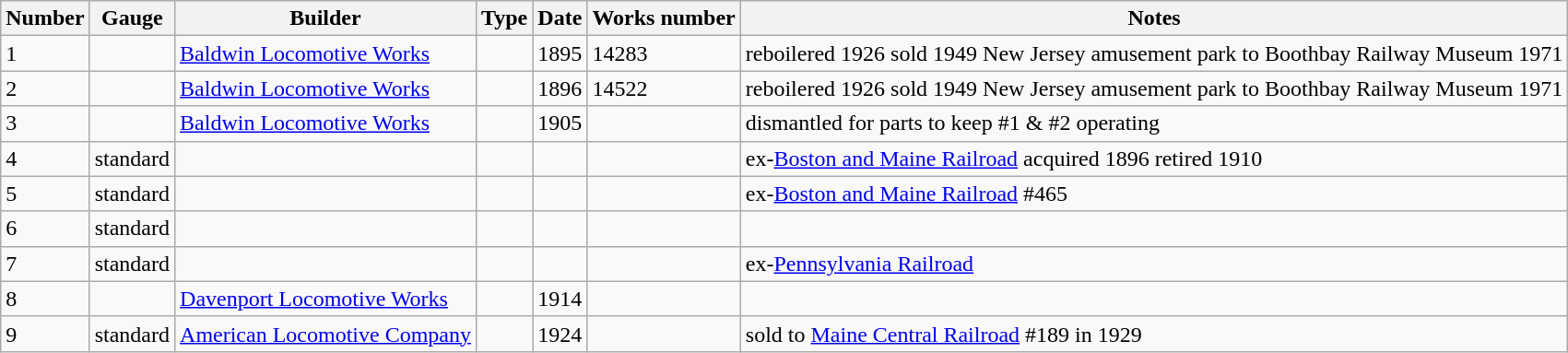<table class="wikitable">
<tr>
<th>Number</th>
<th>Gauge</th>
<th>Builder</th>
<th>Type</th>
<th>Date</th>
<th>Works number</th>
<th>Notes</th>
</tr>
<tr>
<td>1</td>
<td></td>
<td><a href='#'>Baldwin Locomotive Works</a></td>
<td></td>
<td>1895</td>
<td>14283</td>
<td>reboilered 1926 sold 1949 New Jersey amusement park to Boothbay Railway Museum 1971</td>
</tr>
<tr>
<td>2</td>
<td></td>
<td><a href='#'>Baldwin Locomotive Works</a></td>
<td></td>
<td>1896</td>
<td>14522</td>
<td>reboilered 1926 sold 1949 New Jersey amusement park to Boothbay Railway Museum 1971</td>
</tr>
<tr>
<td>3</td>
<td></td>
<td><a href='#'>Baldwin Locomotive Works</a></td>
<td></td>
<td>1905</td>
<td></td>
<td>dismantled for parts to keep #1 & #2 operating</td>
</tr>
<tr>
<td>4</td>
<td>standard</td>
<td></td>
<td></td>
<td></td>
<td></td>
<td>ex-<a href='#'>Boston and Maine Railroad</a> acquired 1896 retired 1910</td>
</tr>
<tr>
<td>5</td>
<td>standard</td>
<td></td>
<td></td>
<td></td>
<td></td>
<td>ex-<a href='#'>Boston and Maine Railroad</a> #465</td>
</tr>
<tr>
<td>6</td>
<td>standard</td>
<td></td>
<td></td>
<td></td>
<td></td>
<td></td>
</tr>
<tr>
<td>7</td>
<td>standard</td>
<td></td>
<td></td>
<td></td>
<td></td>
<td>ex-<a href='#'>Pennsylvania Railroad</a></td>
</tr>
<tr>
<td>8</td>
<td></td>
<td><a href='#'>Davenport Locomotive Works</a></td>
<td></td>
<td>1914</td>
<td></td>
</tr>
<tr>
<td>9</td>
<td>standard</td>
<td><a href='#'>American Locomotive Company</a></td>
<td></td>
<td>1924</td>
<td></td>
<td>sold to <a href='#'>Maine Central Railroad</a> #189 in 1929</td>
</tr>
</table>
